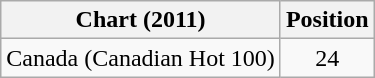<table class="wikitable">
<tr>
<th>Chart (2011)</th>
<th>Position</th>
</tr>
<tr>
<td>Canada (Canadian Hot 100)</td>
<td align="center">24</td>
</tr>
</table>
